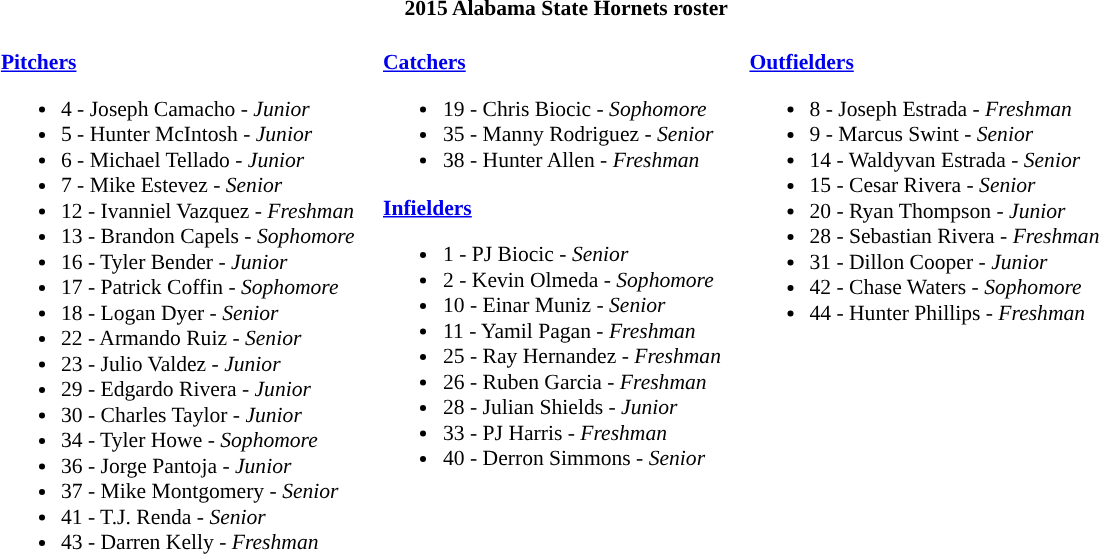<table class="toccolours" style="border-collapse:collapse; font-size:90%;">
<tr>
<th colspan=7>2015 Alabama State Hornets roster</th>
</tr>
<tr>
<td width="03"> </td>
<td valign="top"><br><strong><a href='#'>Pitchers</a></strong><ul><li>4 - Joseph Camacho - <em>Junior</em></li><li>5 - Hunter McIntosh - <em>Junior</em></li><li>6 - Michael Tellado - <em> Junior</em></li><li>7 - Mike Estevez - <em>Senior</em></li><li>12 - Ivanniel Vazquez - <em>Freshman</em></li><li>13 - Brandon Capels - <em>Sophomore</em></li><li>16 - Tyler Bender - <em>Junior</em></li><li>17 - Patrick Coffin - <em>Sophomore</em></li><li>18 - Logan Dyer - <em>Senior</em></li><li>22 - Armando Ruiz - <em>Senior</em></li><li>23 - Julio Valdez - <em>Junior</em></li><li>29 - Edgardo Rivera - <em>Junior</em></li><li>30 - Charles Taylor - <em>Junior</em></li><li>34 - Tyler Howe - <em> Sophomore</em></li><li>36 - Jorge Pantoja - <em>Junior</em></li><li>37 - Mike Montgomery - <em>Senior</em></li><li>41 - T.J. Renda - <em>Senior</em></li><li>43 - Darren Kelly - <em>Freshman</em></li></ul></td>
<td width="15"> </td>
<td valign="top"><br><strong><a href='#'>Catchers</a></strong><ul><li>19 - Chris Biocic - <em> Sophomore</em></li><li>35 - Manny Rodriguez - <em>Senior</em></li><li>38 - Hunter Allen - <em>Freshman</em></li></ul><strong><a href='#'>Infielders</a></strong><ul><li>1 - PJ Biocic - <em> Senior</em></li><li>2 - Kevin Olmeda - <em>Sophomore</em></li><li>10 - Einar Muniz - <em>Senior</em></li><li>11 - Yamil Pagan - <em>Freshman</em></li><li>25 - Ray Hernandez - <em>Freshman</em></li><li>26 - Ruben Garcia - <em>Freshman</em></li><li>28 - Julian Shields - <em>Junior</em></li><li>33 - PJ Harris - <em>Freshman</em></li><li>40 - Derron Simmons - <em>Senior</em></li></ul></td>
<td width="15"> </td>
<td valign="top"><br><strong><a href='#'>Outfielders</a></strong><ul><li>8 - Joseph Estrada - <em>Freshman</em></li><li>9 - Marcus Swint - <em>Senior</em></li><li>14 - Waldyvan Estrada - <em>Senior</em></li><li>15 - Cesar Rivera - <em> Senior</em></li><li>20 - Ryan Thompson - <em>Junior</em></li><li>28 - Sebastian Rivera - <em>Freshman</em></li><li>31 - Dillon Cooper - <em>Junior</em></li><li>42 - Chase Waters - <em>Sophomore</em></li><li>44 - Hunter Phillips - <em>Freshman</em></li></ul></td>
<td width="25"> </td>
</tr>
</table>
